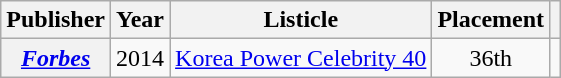<table class="wikitable plainrowheaders sortable" style="margin-right: 0;">
<tr>
<th scope="col">Publisher</th>
<th scope="col">Year</th>
<th scope="col">Listicle</th>
<th scope="col">Placement</th>
<th scope="col" class="unsortable"></th>
</tr>
<tr>
<th scope="row"><em><a href='#'>Forbes</a></em></th>
<td>2014</td>
<td><a href='#'>Korea Power Celebrity 40</a></td>
<td style="text-align:center;">36th</td>
<td style="text-align:center;"></td>
</tr>
</table>
